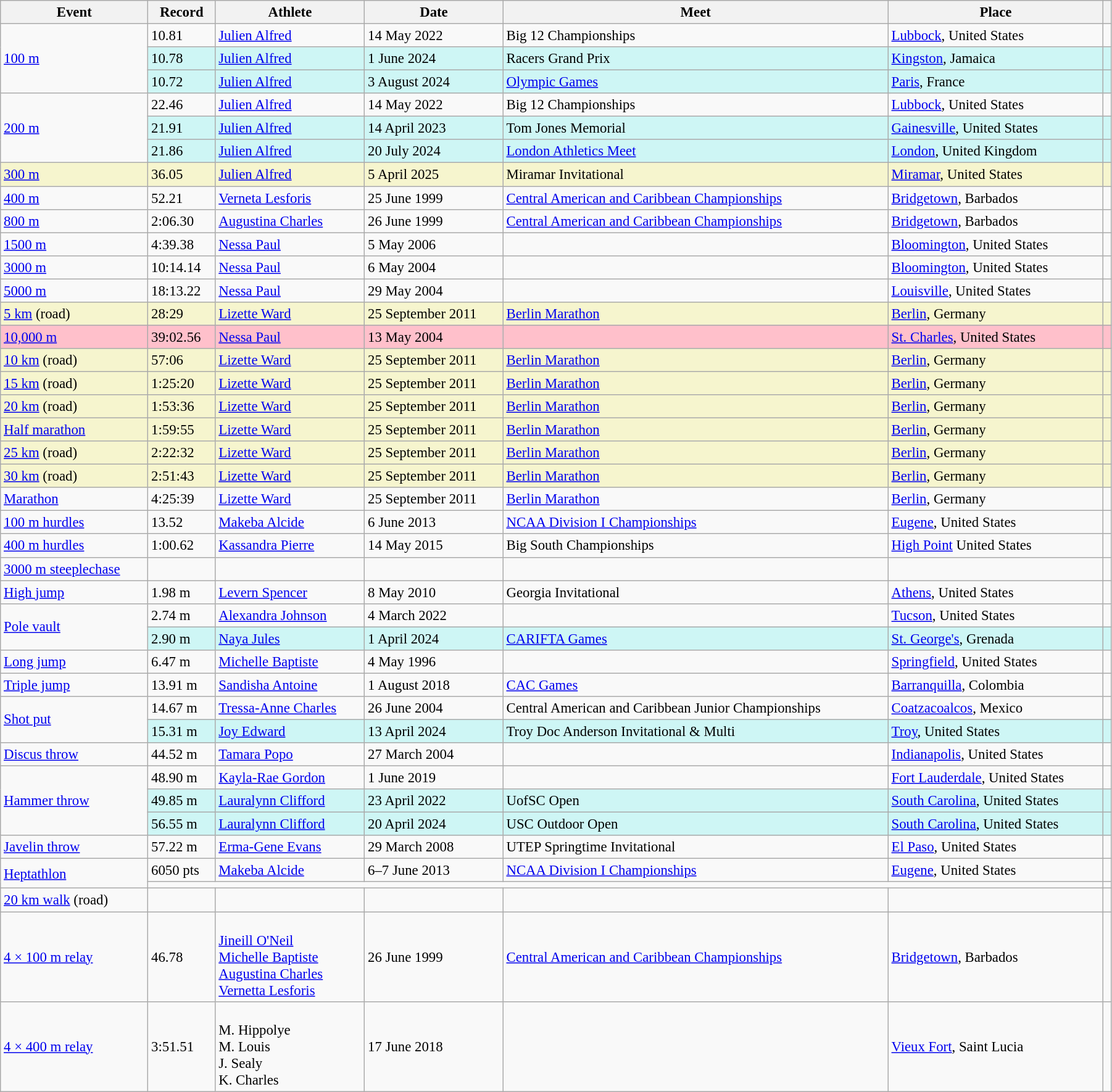<table class="wikitable" style="font-size:95%; width: 95%;">
<tr>
<th>Event</th>
<th>Record</th>
<th>Athlete</th>
<th>Date</th>
<th>Meet</th>
<th>Place</th>
<th></th>
</tr>
<tr>
<td rowspan="3"><a href='#'>100 m</a></td>
<td>10.81 </td>
<td><a href='#'>Julien Alfred</a></td>
<td>14 May 2022</td>
<td>Big 12 Championships</td>
<td><a href='#'>Lubbock</a>, United States</td>
<td></td>
</tr>
<tr style="background:#cef6f5;">
<td>10.78 </td>
<td><a href='#'>Julien Alfred</a></td>
<td>1 June 2024</td>
<td>Racers Grand Prix</td>
<td><a href='#'>Kingston</a>, Jamaica</td>
<td></td>
</tr>
<tr style="background:#cef6f5;">
<td>10.72 </td>
<td><a href='#'>Julien Alfred</a></td>
<td>3 August 2024</td>
<td><a href='#'>Olympic Games</a></td>
<td><a href='#'>Paris</a>, France</td>
<td></td>
</tr>
<tr>
<td rowspan=3><a href='#'>200 m</a></td>
<td>22.46 </td>
<td><a href='#'>Julien Alfred</a></td>
<td>14 May 2022</td>
<td>Big 12 Championships</td>
<td><a href='#'>Lubbock</a>, United States</td>
<td></td>
</tr>
<tr style="background:#cef6f5;">
<td>21.91 </td>
<td><a href='#'>Julien Alfred</a></td>
<td>14 April 2023</td>
<td>Tom Jones Memorial</td>
<td><a href='#'>Gainesville</a>, United States</td>
<td></td>
</tr>
<tr bgcolor=#CEF6F5>
<td>21.86 </td>
<td><a href='#'>Julien Alfred</a></td>
<td>20 July 2024</td>
<td><a href='#'>London Athletics Meet</a></td>
<td><a href='#'>London</a>, United Kingdom</td>
<td></td>
</tr>
<tr style="background:#f6F5CE;">
<td><a href='#'>300 m</a></td>
<td>36.05</td>
<td><a href='#'>Julien Alfred</a></td>
<td>5 April 2025</td>
<td>Miramar Invitational</td>
<td><a href='#'>Miramar</a>, United States</td>
<td></td>
</tr>
<tr>
<td><a href='#'>400 m</a></td>
<td>52.21</td>
<td><a href='#'>Verneta Lesforis</a></td>
<td>25 June 1999</td>
<td><a href='#'>Central American and Caribbean Championships</a></td>
<td><a href='#'>Bridgetown</a>, Barbados</td>
<td></td>
</tr>
<tr>
<td><a href='#'>800 m</a></td>
<td>2:06.30</td>
<td><a href='#'>Augustina Charles</a></td>
<td>26 June 1999</td>
<td><a href='#'>Central American and Caribbean Championships</a></td>
<td><a href='#'>Bridgetown</a>, Barbados</td>
<td></td>
</tr>
<tr>
<td><a href='#'>1500 m</a></td>
<td>4:39.38</td>
<td><a href='#'>Nessa Paul</a></td>
<td>5 May 2006</td>
<td></td>
<td><a href='#'>Bloomington</a>, United States</td>
<td></td>
</tr>
<tr>
<td><a href='#'>3000 m</a></td>
<td>10:14.14</td>
<td><a href='#'>Nessa Paul</a></td>
<td>6 May 2004</td>
<td></td>
<td><a href='#'>Bloomington</a>, United States</td>
<td></td>
</tr>
<tr>
<td><a href='#'>5000 m</a></td>
<td>18:13.22</td>
<td><a href='#'>Nessa Paul</a></td>
<td>29 May 2004</td>
<td></td>
<td><a href='#'>Louisville</a>, United States</td>
<td></td>
</tr>
<tr style="background:#f6F5CE;">
<td><a href='#'>5 km</a> (road)</td>
<td>28:29</td>
<td><a href='#'>Lizette Ward</a></td>
<td>25 September 2011</td>
<td><a href='#'>Berlin Marathon</a></td>
<td><a href='#'>Berlin</a>, Germany</td>
<td></td>
</tr>
<tr style="background:pink">
<td><a href='#'>10,000 m</a></td>
<td>39:02.56 </td>
<td><a href='#'>Nessa Paul</a></td>
<td>13 May 2004</td>
<td></td>
<td><a href='#'>St. Charles</a>, United States</td>
<td></td>
</tr>
<tr style="background:#f6F5CE;">
<td><a href='#'>10 km</a> (road)</td>
<td>57:06</td>
<td><a href='#'>Lizette Ward</a></td>
<td>25 September 2011</td>
<td><a href='#'>Berlin Marathon</a></td>
<td><a href='#'>Berlin</a>, Germany</td>
<td></td>
</tr>
<tr style="background:#f6F5CE;">
<td><a href='#'>15 km</a> (road)</td>
<td>1:25:20</td>
<td><a href='#'>Lizette Ward</a></td>
<td>25 September 2011</td>
<td><a href='#'>Berlin Marathon</a></td>
<td><a href='#'>Berlin</a>, Germany</td>
<td></td>
</tr>
<tr style="background:#f6F5CE;">
<td><a href='#'>20 km</a> (road)</td>
<td>1:53:36</td>
<td><a href='#'>Lizette Ward</a></td>
<td>25 September 2011</td>
<td><a href='#'>Berlin Marathon</a></td>
<td><a href='#'>Berlin</a>, Germany</td>
<td></td>
</tr>
<tr style="background:#f6F5CE;">
<td><a href='#'>Half marathon</a></td>
<td>1:59:55</td>
<td><a href='#'>Lizette Ward</a></td>
<td>25 September 2011</td>
<td><a href='#'>Berlin Marathon</a></td>
<td><a href='#'>Berlin</a>, Germany</td>
<td></td>
</tr>
<tr style="background:#f6F5CE;">
<td><a href='#'>25 km</a> (road)</td>
<td>2:22:32</td>
<td><a href='#'>Lizette Ward</a></td>
<td>25 September 2011</td>
<td><a href='#'>Berlin Marathon</a></td>
<td><a href='#'>Berlin</a>, Germany</td>
<td></td>
</tr>
<tr style="background:#f6F5CE;">
<td><a href='#'>30 km</a> (road)</td>
<td>2:51:43</td>
<td><a href='#'>Lizette Ward</a></td>
<td>25 September 2011</td>
<td><a href='#'>Berlin Marathon</a></td>
<td><a href='#'>Berlin</a>, Germany</td>
<td></td>
</tr>
<tr>
<td><a href='#'>Marathon</a></td>
<td>4:25:39</td>
<td><a href='#'>Lizette Ward</a></td>
<td>25 September 2011</td>
<td><a href='#'>Berlin Marathon</a></td>
<td><a href='#'>Berlin</a>, Germany</td>
<td></td>
</tr>
<tr>
<td><a href='#'>100 m hurdles</a></td>
<td>13.52 </td>
<td><a href='#'>Makeba Alcide</a></td>
<td>6 June 2013</td>
<td><a href='#'>NCAA Division I Championships</a></td>
<td><a href='#'>Eugene</a>, United States</td>
<td></td>
</tr>
<tr>
<td><a href='#'>400 m hurdles</a></td>
<td>1:00.62</td>
<td><a href='#'>Kassandra Pierre</a></td>
<td>14 May 2015</td>
<td>Big South Championships</td>
<td><a href='#'>High Point</a> United States</td>
<td></td>
</tr>
<tr>
<td><a href='#'>3000 m steeplechase</a></td>
<td></td>
<td></td>
<td></td>
<td></td>
<td></td>
<td></td>
</tr>
<tr>
<td><a href='#'>High jump</a></td>
<td>1.98 m</td>
<td><a href='#'>Levern Spencer</a></td>
<td>8 May 2010</td>
<td>Georgia Invitational</td>
<td><a href='#'>Athens</a>, United States</td>
<td></td>
</tr>
<tr>
<td rowspan=2><a href='#'>Pole vault</a></td>
<td>2.74 m</td>
<td><a href='#'>Alexandra Johnson</a></td>
<td>4 March 2022</td>
<td></td>
<td><a href='#'>Tucson</a>, United States</td>
<td></td>
</tr>
<tr bgcolor=#CEF6F5>
<td>2.90 m</td>
<td><a href='#'>Naya Jules</a></td>
<td>1 April 2024</td>
<td><a href='#'>CARIFTA Games</a></td>
<td><a href='#'>St. George's</a>, Grenada</td>
<td></td>
</tr>
<tr>
<td><a href='#'>Long jump</a></td>
<td>6.47 m</td>
<td><a href='#'>Michelle Baptiste</a></td>
<td>4 May 1996</td>
<td></td>
<td><a href='#'>Springfield</a>, United States</td>
<td></td>
</tr>
<tr>
<td><a href='#'>Triple jump</a></td>
<td>13.91 m </td>
<td><a href='#'>Sandisha Antoine</a></td>
<td>1 August 2018</td>
<td><a href='#'>CAC Games</a></td>
<td><a href='#'>Barranquilla</a>, Colombia</td>
<td></td>
</tr>
<tr>
<td rowspan=2><a href='#'>Shot put</a></td>
<td>14.67 m</td>
<td><a href='#'>Tressa-Anne Charles</a></td>
<td>26 June 2004</td>
<td>Central American and Caribbean Junior Championships</td>
<td><a href='#'>Coatzacoalcos</a>, Mexico</td>
<td></td>
</tr>
<tr bgcolor=#CEF6F5>
<td>15.31 m</td>
<td><a href='#'>Joy Edward</a></td>
<td>13 April 2024</td>
<td>Troy Doc Anderson Invitational & Multi</td>
<td><a href='#'>Troy</a>, United States</td>
<td></td>
</tr>
<tr>
<td><a href='#'>Discus throw</a></td>
<td>44.52 m</td>
<td><a href='#'>Tamara Popo</a></td>
<td>27 March 2004</td>
<td></td>
<td><a href='#'>Indianapolis</a>, United States</td>
<td></td>
</tr>
<tr>
<td rowspan=3><a href='#'>Hammer throw</a></td>
<td>48.90 m</td>
<td><a href='#'>Kayla-Rae Gordon</a></td>
<td>1 June 2019</td>
<td></td>
<td><a href='#'>Fort Lauderdale</a>, United States</td>
<td></td>
</tr>
<tr bgcolor=#CEF6F5>
<td>49.85 m</td>
<td><a href='#'>Lauralynn Clifford</a></td>
<td>23 April 2022</td>
<td>UofSC Open</td>
<td><a href='#'>South Carolina</a>, United States</td>
<td></td>
</tr>
<tr bgcolor=#CEF6F5>
<td>56.55 m</td>
<td><a href='#'>Lauralynn Clifford</a></td>
<td>20 April 2024</td>
<td>USC Outdoor Open</td>
<td><a href='#'>South Carolina</a>, United States</td>
<td></td>
</tr>
<tr>
<td><a href='#'>Javelin throw</a></td>
<td>57.22 m</td>
<td><a href='#'>Erma-Gene Evans</a></td>
<td>29 March 2008</td>
<td>UTEP Springtime Invitational</td>
<td><a href='#'>El Paso</a>, United States</td>
<td></td>
</tr>
<tr>
<td rowspan=2><a href='#'>Heptathlon</a></td>
<td>6050 pts</td>
<td><a href='#'>Makeba Alcide</a></td>
<td>6–7 June 2013</td>
<td><a href='#'>NCAA Division I Championships</a></td>
<td><a href='#'>Eugene</a>, United States</td>
<td></td>
</tr>
<tr>
<td colspan=5></td>
<td></td>
</tr>
<tr>
<td><a href='#'>20 km walk</a> (road)</td>
<td></td>
<td></td>
<td></td>
<td></td>
<td></td>
<td></td>
</tr>
<tr>
<td><a href='#'>4 × 100 m relay</a></td>
<td>46.78</td>
<td><br><a href='#'>Jineill O'Neil</a><br><a href='#'>Michelle Baptiste</a><br><a href='#'>Augustina Charles</a><br><a href='#'>Vernetta Lesforis</a></td>
<td>26 June 1999</td>
<td><a href='#'>Central American and Caribbean Championships</a></td>
<td><a href='#'>Bridgetown</a>, Barbados</td>
<td></td>
</tr>
<tr>
<td><a href='#'>4 × 400 m relay</a></td>
<td>3:51.51</td>
<td><br>M. Hippolye<br>M. Louis<br>J. Sealy<br>K. Charles</td>
<td>17 June 2018</td>
<td></td>
<td><a href='#'>Vieux Fort</a>, Saint Lucia</td>
<td></td>
</tr>
</table>
